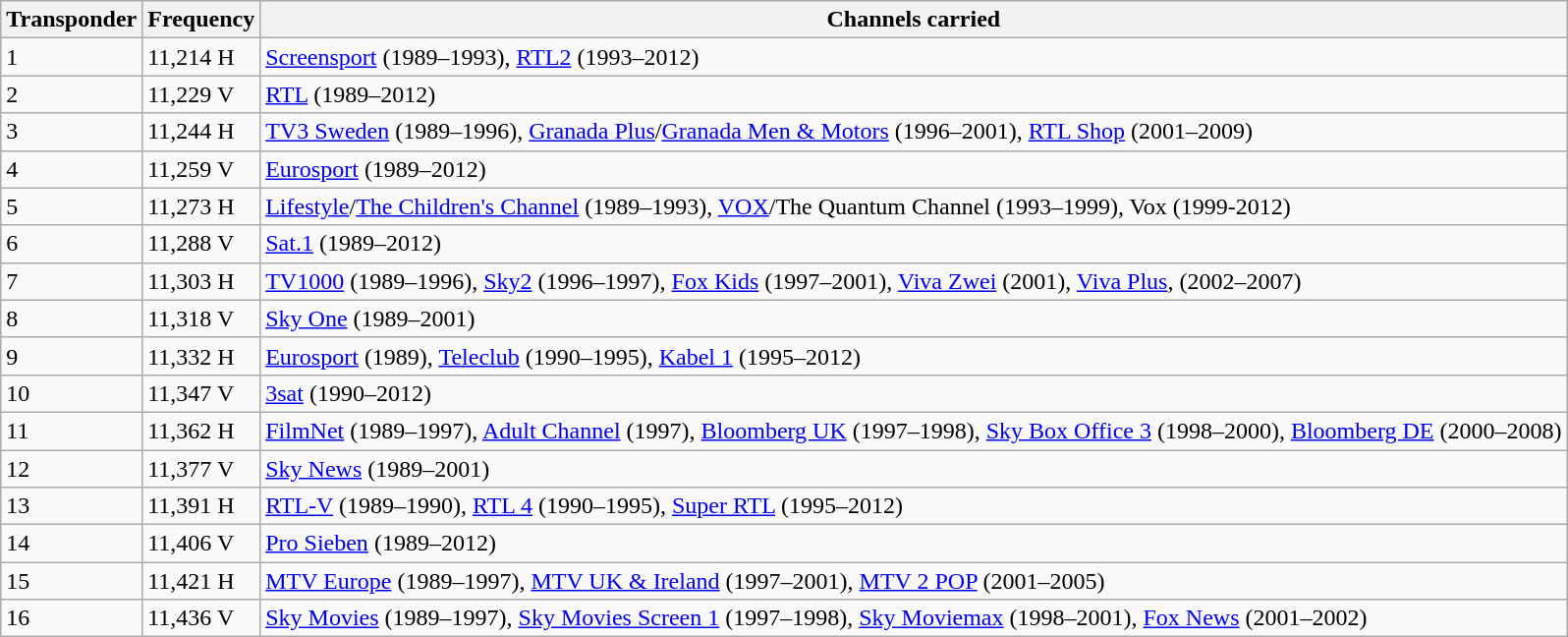<table class=wikitable>
<tr>
<th>Transponder</th>
<th>Frequency</th>
<th>Channels carried</th>
</tr>
<tr>
<td>1</td>
<td>11,214 H</td>
<td><a href='#'>Screensport</a> (1989–1993), <a href='#'>RTL2</a> (1993–2012)</td>
</tr>
<tr>
<td>2</td>
<td>11,229 V</td>
<td><a href='#'>RTL</a> (1989–2012)</td>
</tr>
<tr>
<td>3</td>
<td>11,244 H</td>
<td><a href='#'>TV3 Sweden</a> (1989–1996), <a href='#'>Granada Plus</a>/<a href='#'>Granada Men & Motors</a> (1996–2001), <a href='#'>RTL Shop</a> (2001–2009)</td>
</tr>
<tr>
<td>4</td>
<td>11,259 V</td>
<td><a href='#'>Eurosport</a> (1989–2012)</td>
</tr>
<tr>
<td>5</td>
<td>11,273 H</td>
<td><a href='#'>Lifestyle</a>/<a href='#'>The Children's Channel</a> (1989–1993),  <a href='#'>VOX</a>/The Quantum Channel (1993–1999),  Vox (1999-2012)</td>
</tr>
<tr>
<td>6</td>
<td>11,288 V</td>
<td><a href='#'>Sat.1</a> (1989–2012)</td>
</tr>
<tr>
<td>7</td>
<td>11,303 H</td>
<td><a href='#'>TV1000</a> (1989–1996), <a href='#'>Sky2</a> (1996–1997), <a href='#'>Fox Kids</a> (1997–2001), <a href='#'>Viva Zwei</a> (2001), <a href='#'>Viva Plus</a>, (2002–2007)</td>
</tr>
<tr>
<td>8</td>
<td>11,318 V</td>
<td><a href='#'>Sky One</a> (1989–2001)</td>
</tr>
<tr>
<td>9</td>
<td>11,332 H</td>
<td><a href='#'>Eurosport</a> (1989), <a href='#'>Teleclub</a> (1990–1995), <a href='#'>Kabel 1</a> (1995–2012)</td>
</tr>
<tr>
<td>10</td>
<td>11,347 V</td>
<td><a href='#'>3sat</a> (1990–2012)</td>
</tr>
<tr>
<td>11</td>
<td>11,362 H</td>
<td><a href='#'>FilmNet</a> (1989–1997), <a href='#'>Adult Channel</a> (1997), <a href='#'>Bloomberg UK</a> (1997–1998), <a href='#'>Sky Box Office 3</a> (1998–2000), <a href='#'>Bloomberg DE</a> (2000–2008)</td>
</tr>
<tr>
<td>12</td>
<td>11,377 V</td>
<td><a href='#'>Sky News</a> (1989–2001)</td>
</tr>
<tr>
<td>13</td>
<td>11,391 H</td>
<td><a href='#'>RTL-V</a> (1989–1990), <a href='#'>RTL 4</a> (1990–1995), <a href='#'>Super RTL</a> (1995–2012)</td>
</tr>
<tr>
<td>14</td>
<td>11,406 V</td>
<td><a href='#'>Pro Sieben</a> (1989–2012)</td>
</tr>
<tr>
<td>15</td>
<td>11,421 H</td>
<td><a href='#'>MTV Europe</a> (1989–1997), <a href='#'>MTV UK & Ireland</a> (1997–2001), <a href='#'>MTV 2 POP</a> (2001–2005)</td>
</tr>
<tr>
<td>16</td>
<td>11,436 V</td>
<td><a href='#'>Sky Movies</a> (1989–1997), <a href='#'>Sky Movies Screen 1</a> (1997–1998), <a href='#'>Sky Moviemax</a> (1998–2001), <a href='#'>Fox News</a> (2001–2002)</td>
</tr>
</table>
